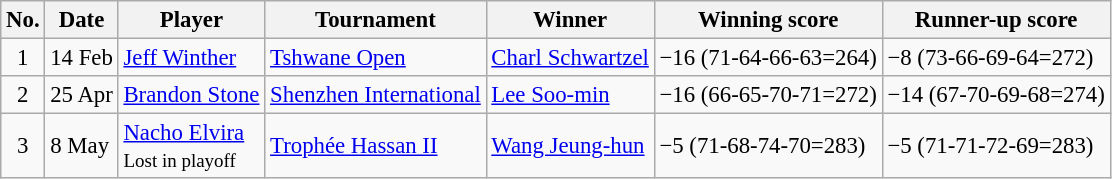<table class="wikitable" style="font-size:95%;">
<tr>
<th>No.</th>
<th>Date</th>
<th>Player</th>
<th>Tournament</th>
<th>Winner</th>
<th>Winning score</th>
<th>Runner-up score</th>
</tr>
<tr>
<td align=center>1</td>
<td>14 Feb</td>
<td> <a href='#'>Jeff Winther</a></td>
<td><a href='#'>Tshwane Open</a></td>
<td> <a href='#'>Charl Schwartzel</a></td>
<td>−16 (71-64-66-63=264)</td>
<td>−8 (73-66-69-64=272)</td>
</tr>
<tr>
<td align=center>2</td>
<td>25 Apr</td>
<td> <a href='#'>Brandon Stone</a></td>
<td><a href='#'>Shenzhen International</a></td>
<td> <a href='#'>Lee Soo-min</a></td>
<td>−16 (66-65-70-71=272)</td>
<td>−14 (67-70-69-68=274)</td>
</tr>
<tr>
<td align=center>3</td>
<td>8 May</td>
<td> <a href='#'>Nacho Elvira</a><br><small>Lost in playoff</small></td>
<td><a href='#'>Trophée Hassan II</a></td>
<td> <a href='#'>Wang Jeung-hun</a></td>
<td>−5 (71-68-74-70=283)</td>
<td>−5 (71-71-72-69=283)</td>
</tr>
</table>
